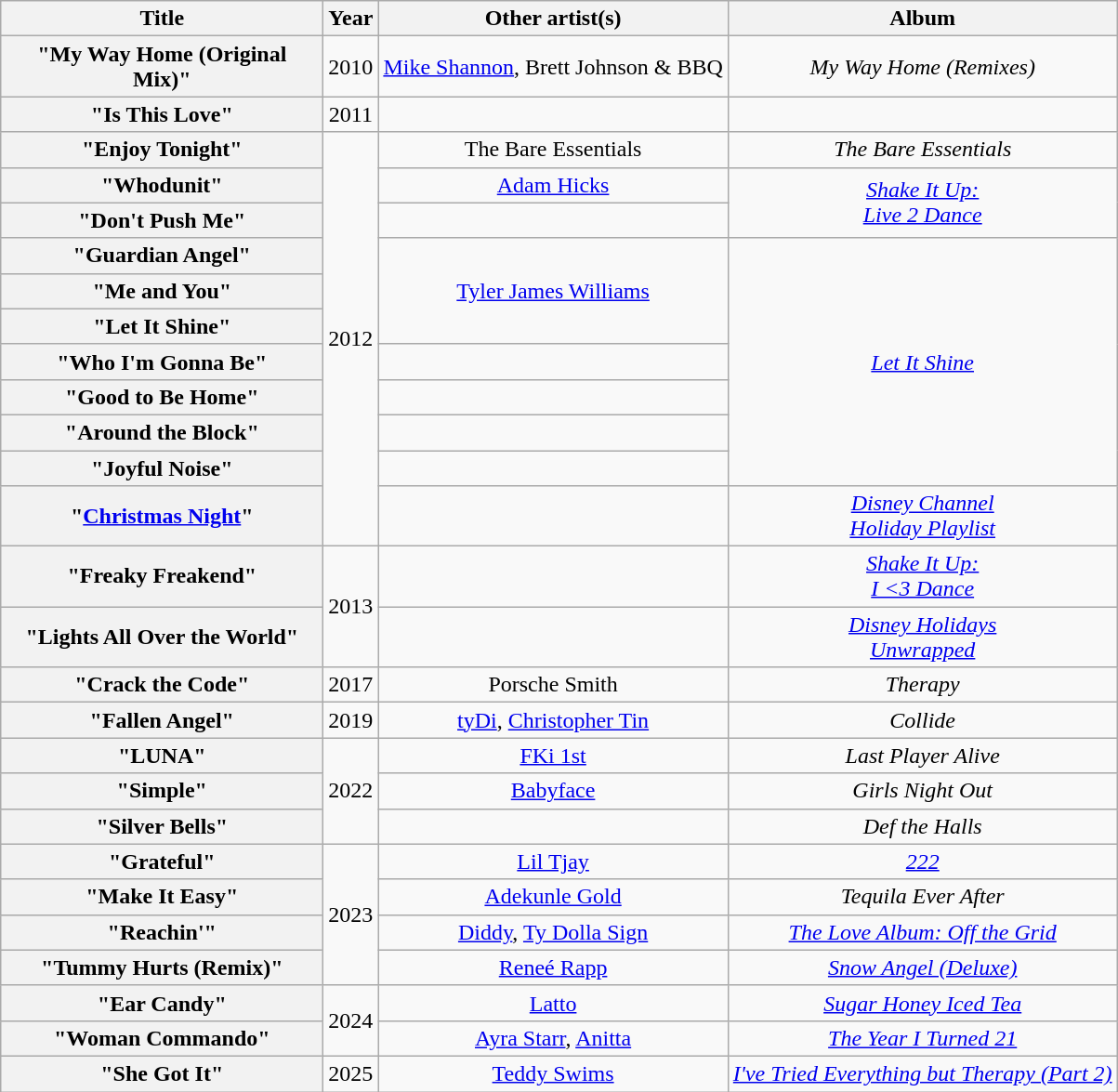<table class="wikitable plainrowheaders" style="text-align:center;" border="1">
<tr>
<th scope="col" style="width:14em;">Title</th>
<th scope="col">Year</th>
<th scope="col">Other artist(s)</th>
<th scope="col">Album</th>
</tr>
<tr>
<th scope="row">"My Way Home (Original Mix)"</th>
<td scope="row">2010</td>
<td><a href='#'>Mike Shannon</a>, Brett Johnson & BBQ</td>
<td scope="row"><em>My Way Home (Remixes)</em></td>
</tr>
<tr>
<th scope="row">"Is This Love"</th>
<td rowspan="1">2011</td>
<td></td>
<td></td>
</tr>
<tr>
<th scope="row">"Enjoy Tonight"</th>
<td rowspan="11">2012</td>
<td>The Bare Essentials</td>
<td scope="row"><em>The Bare Essentials</em></td>
</tr>
<tr>
<th scope="row">"Whodunit"</th>
<td><a href='#'>Adam Hicks</a></td>
<td rowspan="2"><em><a href='#'>Shake It Up:<br> Live 2 Dance</a></em></td>
</tr>
<tr>
<th scope="row">"Don't Push Me"</th>
<td></td>
</tr>
<tr>
<th scope="row">"Guardian Angel"</th>
<td rowspan="3"><a href='#'>Tyler James Williams</a></td>
<td rowspan="7"><em><a href='#'>Let It Shine</a></em></td>
</tr>
<tr>
<th scope="row">"Me and You"</th>
</tr>
<tr>
<th scope="row">"Let It Shine"</th>
</tr>
<tr>
<th scope="row">"Who I'm Gonna Be"</th>
<td></td>
</tr>
<tr>
<th scope="row">"Good to Be Home"</th>
<td></td>
</tr>
<tr>
<th scope="row">"Around the Block"</th>
<td></td>
</tr>
<tr>
<th scope="row">"Joyful Noise"</th>
<td></td>
</tr>
<tr>
<th scope="row">"<a href='#'>Christmas Night</a>"</th>
<td></td>
<td><em><a href='#'>Disney Channel<br> Holiday Playlist</a></em></td>
</tr>
<tr>
<th scope="row">"Freaky Freakend"</th>
<td rowspan="2">2013</td>
<td></td>
<td><em><a href='#'>Shake It Up: <br>I <3 Dance</a></em></td>
</tr>
<tr>
<th scope="row">"Lights All Over the World"</th>
<td></td>
<td><em><a href='#'>Disney Holidays <br>Unwrapped</a></em></td>
</tr>
<tr>
<th scope="row">"Crack the Code"</th>
<td scope="row">2017</td>
<td>Porsche Smith</td>
<td scope="row"><em>Therapy</em></td>
</tr>
<tr>
<th scope="row">"Fallen Angel"</th>
<td scope="row">2019</td>
<td><a href='#'>tyDi</a>, <a href='#'>Christopher Tin</a></td>
<td scope="row"><em>Collide</em></td>
</tr>
<tr>
<th scope="row">"LUNA"</th>
<td rowspan="3">2022</td>
<td><a href='#'>FKi 1st</a></td>
<td scope="row"><em>Last Player Alive</em></td>
</tr>
<tr>
<th scope="row">"Simple"</th>
<td><a href='#'>Babyface</a></td>
<td scope="row"><em>Girls Night Out</em></td>
</tr>
<tr>
<th scope="row">"Silver Bells"</th>
<td></td>
<td><em>Def the Halls</em></td>
</tr>
<tr>
<th scope="row">"Grateful"</th>
<td rowspan="4">2023</td>
<td><a href='#'>Lil Tjay</a></td>
<td><em><a href='#'>222</a></em></td>
</tr>
<tr>
<th scope="row">"Make It Easy"</th>
<td><a href='#'>Adekunle Gold</a></td>
<td scope="row"><em>Tequila Ever After</em></td>
</tr>
<tr>
<th scope="row">"Reachin'"</th>
<td><a href='#'>Diddy</a>, <a href='#'>Ty Dolla Sign</a></td>
<td><em><a href='#'>The Love Album: Off the Grid</a></em></td>
</tr>
<tr>
<th scope="row">"Tummy Hurts (Remix)"</th>
<td><a href='#'>Reneé Rapp</a></td>
<td><em><a href='#'>Snow Angel (Deluxe)</a></em></td>
</tr>
<tr>
<th scope="row">"Ear Candy"</th>
<td rowspan="2">2024</td>
<td><a href='#'>Latto</a></td>
<td><em><a href='#'>Sugar Honey Iced Tea</a></em></td>
</tr>
<tr>
<th scope="row">"Woman Commando"</th>
<td><a href='#'>Ayra Starr</a>, <a href='#'>Anitta</a></td>
<td><em><a href='#'>The Year I Turned 21</a></em></td>
</tr>
<tr>
<th scope="row">"She Got It"</th>
<td rowspan="1">2025</td>
<td><a href='#'>Teddy Swims</a></td>
<td><em><a href='#'>I've Tried Everything but Therapy (Part 2)</a></em></td>
</tr>
</table>
